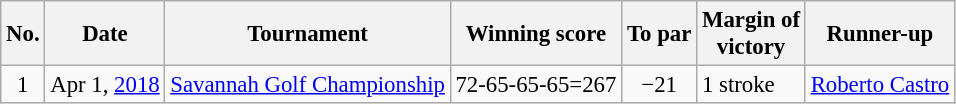<table class="wikitable" style="font-size:95%;">
<tr>
<th>No.</th>
<th>Date</th>
<th>Tournament</th>
<th>Winning score</th>
<th>To par</th>
<th>Margin of<br>victory</th>
<th>Runner-up</th>
</tr>
<tr>
<td align=center>1</td>
<td align=right>Apr 1, <a href='#'>2018</a></td>
<td><a href='#'>Savannah Golf Championship</a></td>
<td align=right>72-65-65-65=267</td>
<td align=center>−21</td>
<td>1 stroke</td>
<td> <a href='#'>Roberto Castro</a></td>
</tr>
</table>
